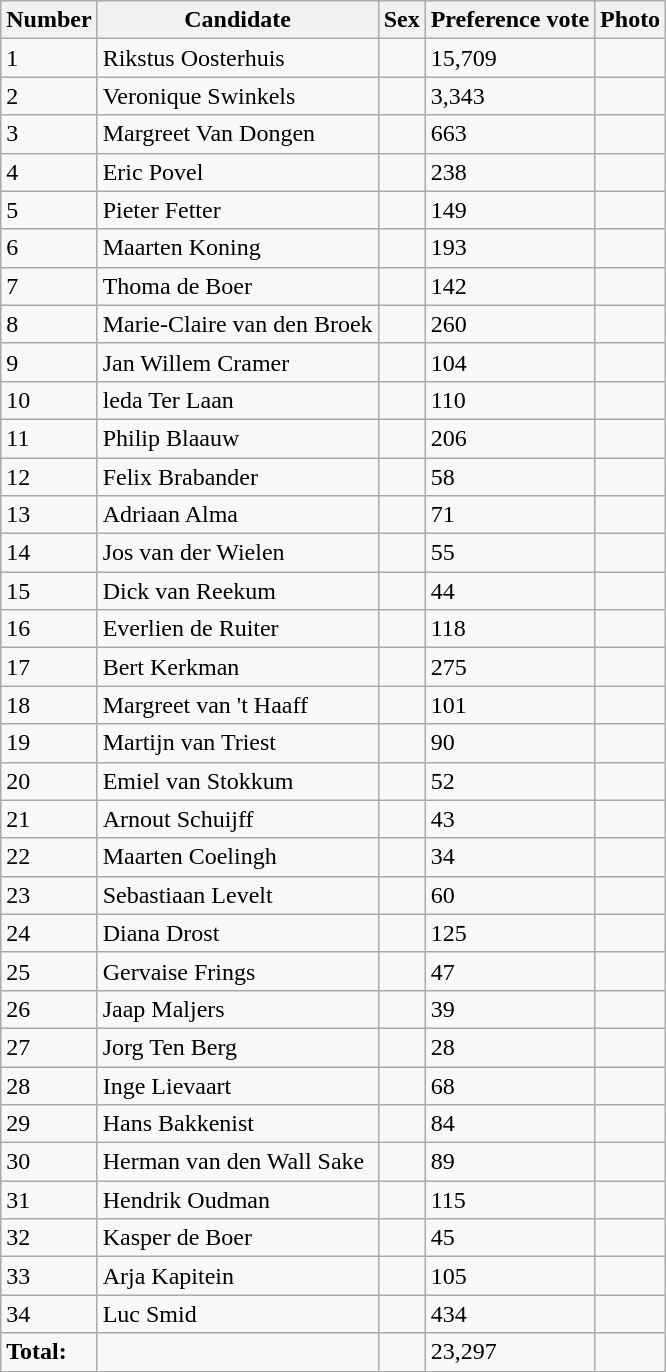<table class="wikitable vatop">
<tr>
<th>Number</th>
<th>Candidate</th>
<th>Sex</th>
<th>Preference vote</th>
<th>Photo</th>
</tr>
<tr>
<td>1</td>
<td>Rikstus Oosterhuis</td>
<td></td>
<td>15,709</td>
<td></td>
</tr>
<tr>
<td>2</td>
<td>Veronique Swinkels</td>
<td></td>
<td>3,343</td>
<td></td>
</tr>
<tr>
<td>3</td>
<td>Margreet Van Dongen</td>
<td></td>
<td>663</td>
<td></td>
</tr>
<tr>
<td>4</td>
<td>Eric Povel</td>
<td></td>
<td>238</td>
<td></td>
</tr>
<tr>
<td>5</td>
<td>Pieter Fetter</td>
<td></td>
<td>149</td>
<td></td>
</tr>
<tr>
<td>6</td>
<td>Maarten Koning</td>
<td></td>
<td>193</td>
<td></td>
</tr>
<tr>
<td>7</td>
<td>Thoma de Boer</td>
<td></td>
<td>142</td>
<td></td>
</tr>
<tr>
<td>8</td>
<td>Marie-Claire van den Broek</td>
<td></td>
<td>260</td>
<td></td>
</tr>
<tr>
<td>9</td>
<td>Jan Willem Cramer</td>
<td></td>
<td>104</td>
<td></td>
</tr>
<tr>
<td>10</td>
<td>leda Ter Laan</td>
<td></td>
<td>110</td>
<td></td>
</tr>
<tr>
<td>11</td>
<td>Philip Blaauw</td>
<td></td>
<td>206</td>
<td></td>
</tr>
<tr>
<td>12</td>
<td>Felix Brabander</td>
<td></td>
<td>58</td>
<td></td>
</tr>
<tr>
<td>13</td>
<td>Adriaan Alma</td>
<td></td>
<td>71</td>
<td></td>
</tr>
<tr>
<td>14</td>
<td>Jos van der Wielen</td>
<td></td>
<td>55</td>
<td></td>
</tr>
<tr>
<td>15</td>
<td>Dick van Reekum</td>
<td></td>
<td>44</td>
<td></td>
</tr>
<tr>
<td>16</td>
<td>Everlien de Ruiter</td>
<td></td>
<td>118</td>
<td></td>
</tr>
<tr>
<td>17</td>
<td>Bert Kerkman</td>
<td></td>
<td>275</td>
<td></td>
</tr>
<tr>
<td>18</td>
<td>Margreet van 't Haaff</td>
<td></td>
<td>101</td>
<td></td>
</tr>
<tr>
<td>19</td>
<td>Martijn van Triest</td>
<td></td>
<td>90</td>
<td></td>
</tr>
<tr>
<td>20</td>
<td>Emiel van Stokkum</td>
<td></td>
<td>52</td>
<td></td>
</tr>
<tr>
<td>21</td>
<td>Arnout Schuijff</td>
<td></td>
<td>43</td>
<td></td>
</tr>
<tr>
<td>22</td>
<td>Maarten Coelingh</td>
<td></td>
<td>34</td>
<td></td>
</tr>
<tr>
<td>23</td>
<td>Sebastiaan Levelt</td>
<td></td>
<td>60</td>
<td></td>
</tr>
<tr>
<td>24</td>
<td>Diana Drost</td>
<td></td>
<td>125</td>
<td></td>
</tr>
<tr>
<td>25</td>
<td>Gervaise Frings</td>
<td></td>
<td>47</td>
<td></td>
</tr>
<tr>
<td>26</td>
<td>Jaap Maljers</td>
<td></td>
<td>39</td>
<td></td>
</tr>
<tr>
<td>27</td>
<td>Jorg Ten Berg</td>
<td></td>
<td>28</td>
<td></td>
</tr>
<tr>
<td>28</td>
<td>Inge Lievaart</td>
<td></td>
<td>68</td>
<td></td>
</tr>
<tr>
<td>29</td>
<td>Hans Bakkenist</td>
<td></td>
<td>84</td>
<td></td>
</tr>
<tr>
<td>30</td>
<td>Herman van den Wall Sake</td>
<td></td>
<td>89</td>
<td></td>
</tr>
<tr>
<td>31</td>
<td>Hendrik Oudman</td>
<td></td>
<td>115</td>
<td></td>
</tr>
<tr>
<td>32</td>
<td>Kasper de Boer</td>
<td></td>
<td>45</td>
<td></td>
</tr>
<tr>
<td>33</td>
<td>Arja Kapitein</td>
<td></td>
<td>105</td>
<td></td>
</tr>
<tr>
<td>34</td>
<td>Luc Smid</td>
<td></td>
<td>434</td>
<td></td>
</tr>
<tr>
<td><strong>Total:</strong></td>
<td></td>
<td></td>
<td>23,297</td>
<td></td>
</tr>
</table>
